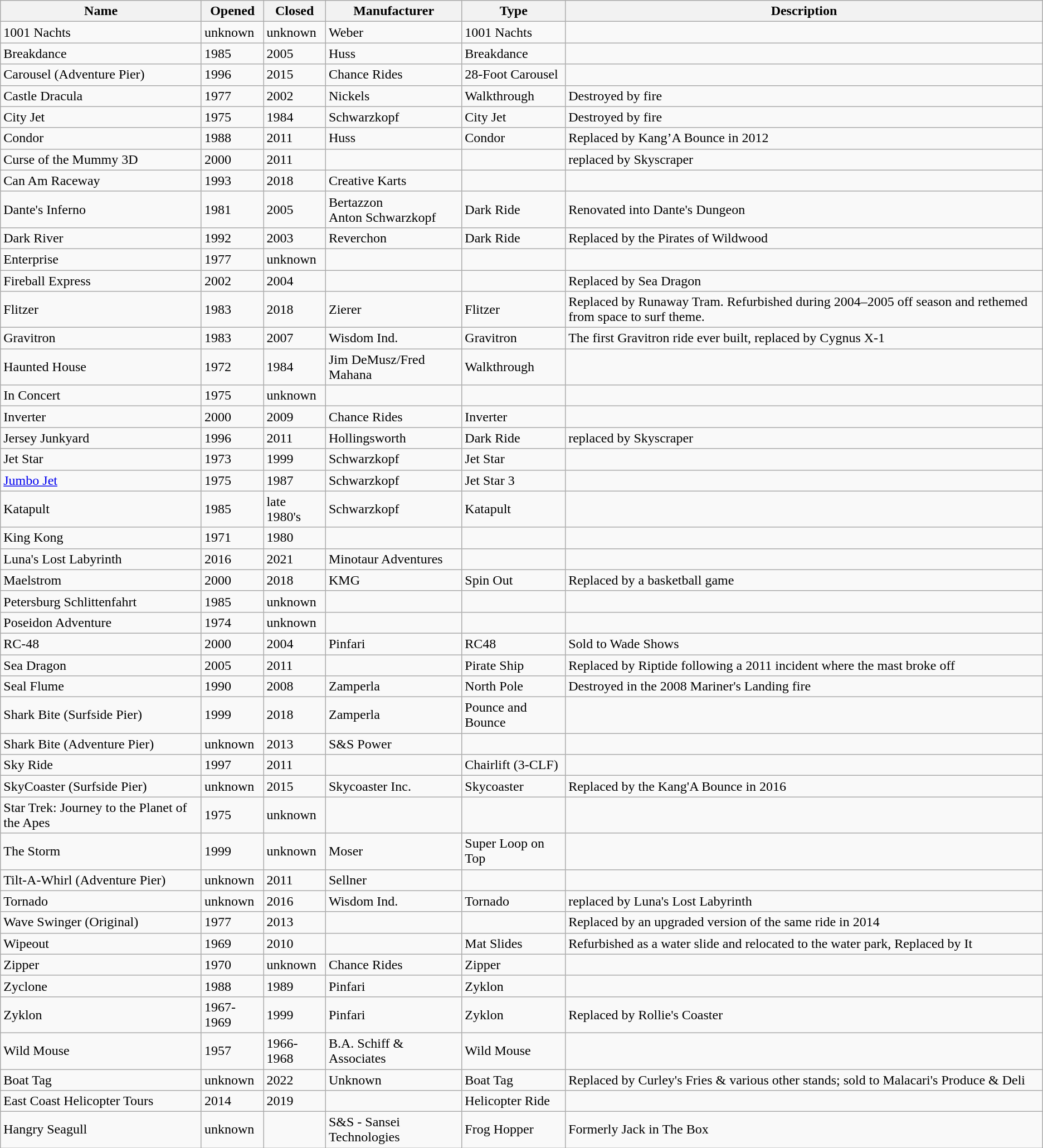<table class="wikitable sortable">
<tr>
<th>Name</th>
<th>Opened</th>
<th>Closed</th>
<th>Manufacturer</th>
<th>Type</th>
<th>Description</th>
</tr>
<tr>
<td>1001 Nachts</td>
<td>unknown</td>
<td>unknown</td>
<td>Weber</td>
<td>1001 Nachts</td>
<td></td>
</tr>
<tr>
<td>Breakdance</td>
<td>1985</td>
<td>2005</td>
<td>Huss</td>
<td>Breakdance</td>
<td></td>
</tr>
<tr>
<td>Carousel (Adventure Pier)</td>
<td>1996</td>
<td>2015</td>
<td>Chance Rides</td>
<td>28-Foot Carousel</td>
<td></td>
</tr>
<tr>
<td>Castle Dracula</td>
<td>1977</td>
<td>2002</td>
<td>Nickels</td>
<td>Walkthrough</td>
<td>Destroyed by fire</td>
</tr>
<tr>
<td>City Jet</td>
<td>1975</td>
<td>1984</td>
<td>Schwarzkopf</td>
<td>City Jet</td>
<td>Destroyed by fire</td>
</tr>
<tr>
<td>Condor</td>
<td>1988</td>
<td>2011</td>
<td>Huss</td>
<td>Condor</td>
<td>Replaced by Kang’A Bounce in 2012</td>
</tr>
<tr>
<td>Curse of the Mummy 3D</td>
<td>2000</td>
<td>2011</td>
<td></td>
<td></td>
<td>replaced by Skyscraper</td>
</tr>
<tr>
<td>Can Am Raceway</td>
<td>1993</td>
<td>2018</td>
<td>Creative Karts</td>
<td></td>
<td></td>
</tr>
<tr>
<td>Dante's Inferno</td>
<td>1981</td>
<td>2005</td>
<td>Bertazzon<br>Anton Schwarzkopf</td>
<td>Dark Ride</td>
<td>Renovated into Dante's Dungeon</td>
</tr>
<tr>
<td>Dark River</td>
<td>1992</td>
<td>2003</td>
<td>Reverchon</td>
<td>Dark Ride</td>
<td>Replaced by the Pirates of Wildwood</td>
</tr>
<tr>
<td>Enterprise</td>
<td>1977</td>
<td>unknown</td>
<td></td>
<td></td>
<td></td>
</tr>
<tr>
<td>Fireball Express</td>
<td>2002</td>
<td>2004</td>
<td></td>
<td></td>
<td>Replaced by Sea Dragon</td>
</tr>
<tr>
<td>Flitzer</td>
<td>1983</td>
<td>2018</td>
<td>Zierer</td>
<td>Flitzer</td>
<td>Replaced by Runaway Tram. Refurbished during 2004–2005 off season and rethemed from space to surf theme.</td>
</tr>
<tr>
<td>Gravitron</td>
<td>1983</td>
<td>2007</td>
<td>Wisdom Ind.</td>
<td>Gravitron</td>
<td>The first Gravitron ride ever built, replaced by Cygnus X-1</td>
</tr>
<tr>
<td>Haunted House</td>
<td>1972</td>
<td>1984</td>
<td>Jim DeMusz/Fred Mahana</td>
<td>Walkthrough</td>
<td></td>
</tr>
<tr>
<td>In Concert</td>
<td>1975</td>
<td>unknown</td>
<td></td>
<td></td>
<td></td>
</tr>
<tr>
<td>Inverter</td>
<td>2000</td>
<td>2009</td>
<td>Chance Rides</td>
<td>Inverter</td>
<td></td>
</tr>
<tr>
<td>Jersey Junkyard</td>
<td>1996</td>
<td>2011</td>
<td>Hollingsworth</td>
<td>Dark Ride</td>
<td>replaced by Skyscraper</td>
</tr>
<tr>
<td>Jet Star</td>
<td>1973</td>
<td>1999</td>
<td>Schwarzkopf</td>
<td>Jet Star</td>
<td></td>
</tr>
<tr>
<td><a href='#'>Jumbo Jet</a></td>
<td>1975</td>
<td>1987</td>
<td>Schwarzkopf</td>
<td>Jet Star 3</td>
<td></td>
</tr>
<tr>
<td>Katapult</td>
<td>1985</td>
<td>late 1980's</td>
<td>Schwarzkopf</td>
<td>Katapult</td>
<td></td>
</tr>
<tr>
<td>King Kong</td>
<td>1971</td>
<td>1980</td>
<td></td>
<td></td>
<td></td>
</tr>
<tr>
<td>Luna's Lost Labyrinth</td>
<td>2016</td>
<td>2021</td>
<td>Minotaur Adventures</td>
<td></td>
</tr>
<tr>
<td>Maelstrom</td>
<td>2000</td>
<td>2018</td>
<td>KMG</td>
<td>Spin Out</td>
<td>Replaced by a basketball game</td>
</tr>
<tr>
<td>Petersburg Schlittenfahrt</td>
<td>1985</td>
<td>unknown</td>
<td></td>
<td></td>
<td></td>
</tr>
<tr>
<td>Poseidon Adventure</td>
<td>1974</td>
<td>unknown</td>
<td></td>
<td></td>
<td></td>
</tr>
<tr>
<td>RC-48</td>
<td>2000</td>
<td>2004</td>
<td>Pinfari</td>
<td>RC48</td>
<td>Sold to Wade Shows</td>
</tr>
<tr>
<td>Sea Dragon</td>
<td>2005</td>
<td>2011</td>
<td></td>
<td>Pirate Ship</td>
<td>Replaced by Riptide following a 2011 incident where the mast broke off</td>
</tr>
<tr>
<td>Seal Flume</td>
<td>1990</td>
<td>2008</td>
<td>Zamperla</td>
<td>North Pole</td>
<td>Destroyed in the 2008 Mariner's Landing fire</td>
</tr>
<tr>
<td>Shark Bite (Surfside Pier)</td>
<td>1999</td>
<td>2018</td>
<td>Zamperla</td>
<td>Pounce and Bounce</td>
<td></td>
</tr>
<tr>
<td>Shark Bite (Adventure Pier)</td>
<td>unknown</td>
<td>2013</td>
<td>S&S Power</td>
<td></td>
<td></td>
</tr>
<tr>
<td>Sky Ride</td>
<td>1997</td>
<td>2011</td>
<td></td>
<td>Chairlift (3-CLF)</td>
<td></td>
</tr>
<tr>
<td>SkyCoaster (Surfside Pier)</td>
<td>unknown</td>
<td>2015</td>
<td>Skycoaster Inc.</td>
<td>Skycoaster</td>
<td>Replaced by the Kang'A Bounce in 2016</td>
</tr>
<tr>
<td>Star Trek: Journey to the Planet of the Apes</td>
<td>1975</td>
<td>unknown</td>
<td></td>
<td></td>
<td></td>
</tr>
<tr>
<td>The Storm</td>
<td>1999</td>
<td>unknown</td>
<td>Moser</td>
<td>Super Loop on Top</td>
<td></td>
</tr>
<tr>
<td>Tilt-A-Whirl (Adventure Pier)</td>
<td>unknown</td>
<td>2011</td>
<td>Sellner</td>
<td></td>
<td></td>
</tr>
<tr>
<td>Tornado</td>
<td>unknown</td>
<td>2016</td>
<td>Wisdom Ind.</td>
<td>Tornado</td>
<td>replaced by Luna's Lost Labyrinth</td>
</tr>
<tr>
<td>Wave Swinger (Original)</td>
<td>1977</td>
<td>2013</td>
<td></td>
<td></td>
<td>Replaced by an upgraded version of the same ride in 2014</td>
</tr>
<tr>
<td>Wipeout</td>
<td>1969</td>
<td>2010</td>
<td></td>
<td>Mat Slides</td>
<td>Refurbished as a water slide and relocated to the water park, Replaced by It</td>
</tr>
<tr>
<td>Zipper</td>
<td>1970</td>
<td>unknown</td>
<td>Chance Rides</td>
<td>Zipper</td>
<td></td>
</tr>
<tr>
<td>Zyclone</td>
<td>1988</td>
<td>1989</td>
<td>Pinfari</td>
<td>Zyklon</td>
<td></td>
</tr>
<tr>
<td>Zyklon</td>
<td>1967-1969</td>
<td>1999</td>
<td>Pinfari</td>
<td>Zyklon</td>
<td>Replaced by Rollie's Coaster</td>
</tr>
<tr>
<td>Wild Mouse</td>
<td>1957</td>
<td>1966-1968</td>
<td>B.A. Schiff & Associates</td>
<td>Wild Mouse</td>
<td></td>
</tr>
<tr>
<td>Boat Tag</td>
<td>unknown</td>
<td>2022</td>
<td>Unknown</td>
<td>Boat Tag</td>
<td>Replaced by Curley's Fries & various other stands; sold to Malacari's Produce & Deli</td>
</tr>
<tr>
<td>East Coast Helicopter Tours</td>
<td>2014</td>
<td>2019</td>
<td></td>
<td>Helicopter Ride</td>
<td></td>
</tr>
<tr>
<td>Hangry Seagull</td>
<td>unknown</td>
<td></td>
<td>S&S - Sansei Technologies</td>
<td>Frog Hopper</td>
<td>Formerly Jack in The Box</td>
</tr>
</table>
